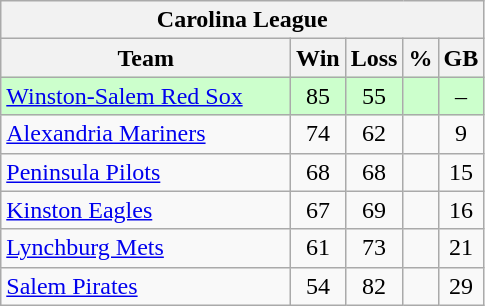<table class="wikitable">
<tr>
<th colspan="5">Carolina League</th>
</tr>
<tr>
<th width="60%">Team</th>
<th>Win</th>
<th>Loss</th>
<th>%</th>
<th>GB</th>
</tr>
<tr align=center bgcolor=ccffcc>
<td align=left><a href='#'>Winston-Salem Red Sox</a></td>
<td>85</td>
<td>55</td>
<td></td>
<td>–</td>
</tr>
<tr align=center>
<td align=left><a href='#'>Alexandria Mariners</a></td>
<td>74</td>
<td>62</td>
<td></td>
<td>9</td>
</tr>
<tr align=center>
<td align=left><a href='#'>Peninsula Pilots</a></td>
<td>68</td>
<td>68</td>
<td></td>
<td>15</td>
</tr>
<tr align=center>
<td align=left><a href='#'>Kinston Eagles</a></td>
<td>67</td>
<td>69</td>
<td></td>
<td>16</td>
</tr>
<tr align=center>
<td align=left><a href='#'>Lynchburg Mets</a></td>
<td>61</td>
<td>73</td>
<td></td>
<td>21</td>
</tr>
<tr align=center>
<td align=left><a href='#'>Salem Pirates</a></td>
<td>54</td>
<td>82</td>
<td></td>
<td>29</td>
</tr>
</table>
